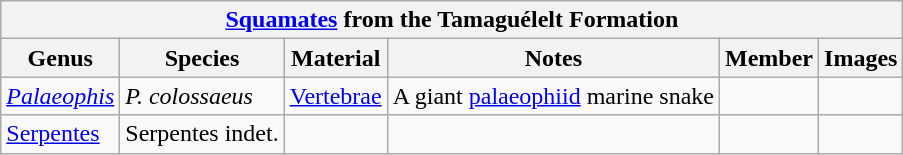<table class="wikitable">
<tr>
<th colspan="6"><strong><a href='#'>Squamates</a> from the Tamaguélelt Formation</strong></th>
</tr>
<tr>
<th>Genus</th>
<th>Species</th>
<th>Material</th>
<th>Notes</th>
<th>Member</th>
<th>Images</th>
</tr>
<tr>
<td><em><a href='#'>Palaeophis</a></em></td>
<td><em>P. colossaeus</em></td>
<td><a href='#'>Vertebrae</a></td>
<td>A giant <a href='#'>palaeophiid</a> marine snake</td>
<td></td>
<td></td>
</tr>
<tr>
<td><a href='#'>Serpentes</a></td>
<td>Serpentes indet.</td>
<td></td>
<td></td>
<td></td>
<td></td>
</tr>
</table>
